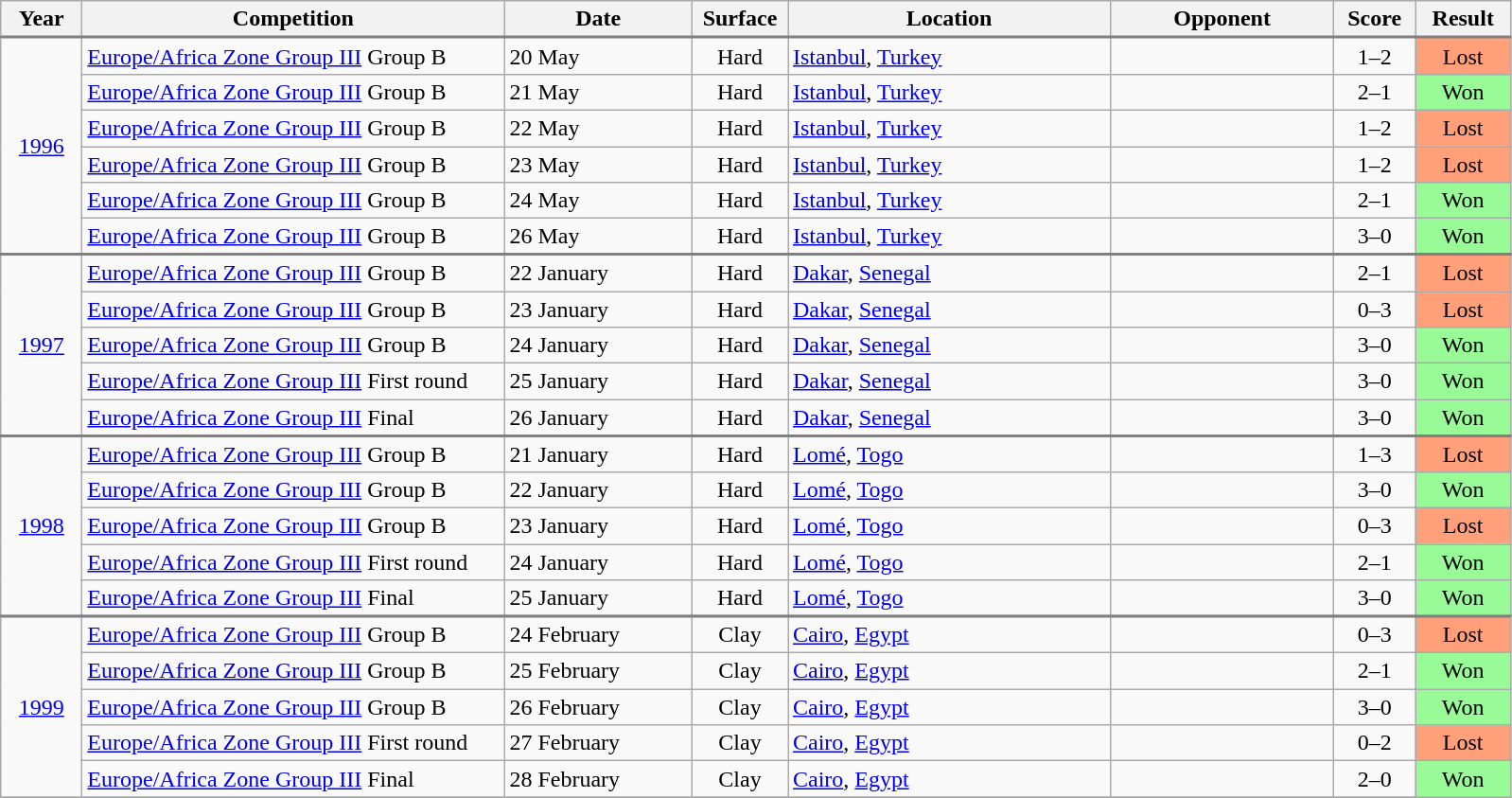<table class="wikitable">
<tr>
<th width="50">Year</th>
<th width="290">Competition</th>
<th width="125">Date</th>
<th width="60">Surface</th>
<th width="220">Location</th>
<th width="150">Opponent</th>
<th width="50">Score</th>
<th width="60">Result</th>
</tr>
<tr style="border-top:2px solid gray;">
<td align="center" rowspan="6"><a href='#'>1996</a></td>
<td><a href='#'>Europe/Africa Zone Group III</a> Group B</td>
<td>20 May</td>
<td align="center">Hard</td>
<td><a href='#'>Istanbul</a>, <a href='#'>Turkey</a></td>
<td></td>
<td align="center">1–2</td>
<td align="center" bgcolor="FFA07A">Lost</td>
</tr>
<tr>
<td><a href='#'>Europe/Africa Zone Group III</a> Group B</td>
<td>21 May</td>
<td align="center">Hard</td>
<td><a href='#'>Istanbul</a>, <a href='#'>Turkey</a></td>
<td></td>
<td align="center">2–1</td>
<td align="center" bgcolor="#98FB98">Won</td>
</tr>
<tr>
<td><a href='#'>Europe/Africa Zone Group III</a> Group B</td>
<td>22 May</td>
<td align="center">Hard</td>
<td><a href='#'>Istanbul</a>, <a href='#'>Turkey</a></td>
<td></td>
<td align="center">1–2</td>
<td align="center" bgcolor="FFA07A">Lost</td>
</tr>
<tr>
<td><a href='#'>Europe/Africa Zone Group III</a> Group B</td>
<td>23 May</td>
<td align="center">Hard</td>
<td><a href='#'>Istanbul</a>, <a href='#'>Turkey</a></td>
<td></td>
<td align="center">1–2</td>
<td align="center" bgcolor="FFA07A">Lost</td>
</tr>
<tr>
<td><a href='#'>Europe/Africa Zone Group III</a> Group B</td>
<td>24 May</td>
<td align="center">Hard</td>
<td><a href='#'>Istanbul</a>, <a href='#'>Turkey</a></td>
<td></td>
<td align="center">2–1</td>
<td align="center" bgcolor="#98FB98">Won</td>
</tr>
<tr>
<td><a href='#'>Europe/Africa Zone Group III</a> Group B</td>
<td>26 May</td>
<td align="center">Hard</td>
<td><a href='#'>Istanbul</a>, <a href='#'>Turkey</a></td>
<td></td>
<td align="center">3–0</td>
<td align="center" bgcolor="#98FB98">Won</td>
</tr>
<tr>
</tr>
<tr style="border-top:2px solid gray;">
<td align="center" rowspan="5"><a href='#'>1997</a></td>
<td><a href='#'>Europe/Africa Zone Group III</a> Group B</td>
<td>22 January</td>
<td align="center">Hard</td>
<td><a href='#'>Dakar</a>, <a href='#'>Senegal</a></td>
<td></td>
<td align="center">2–1</td>
<td align="center" bgcolor="FFA07A">Lost</td>
</tr>
<tr>
<td><a href='#'>Europe/Africa Zone Group III</a> Group B</td>
<td>23 January</td>
<td align="center">Hard</td>
<td><a href='#'>Dakar</a>, <a href='#'>Senegal</a></td>
<td></td>
<td align="center">0–3</td>
<td align="center" bgcolor="FFA07A">Lost</td>
</tr>
<tr>
<td><a href='#'>Europe/Africa Zone Group III</a> Group B</td>
<td>24 January</td>
<td align="center">Hard</td>
<td><a href='#'>Dakar</a>, <a href='#'>Senegal</a></td>
<td></td>
<td align="center">3–0</td>
<td align="center" bgcolor="#98FB98">Won</td>
</tr>
<tr>
<td><a href='#'>Europe/Africa Zone Group III</a> First round</td>
<td>25 January</td>
<td align="center">Hard</td>
<td><a href='#'>Dakar</a>, <a href='#'>Senegal</a></td>
<td></td>
<td align="center">3–0</td>
<td align="center" bgcolor="#98FB98">Won</td>
</tr>
<tr>
<td><a href='#'>Europe/Africa Zone Group III</a> Final</td>
<td>26 January</td>
<td align="center">Hard</td>
<td><a href='#'>Dakar</a>, <a href='#'>Senegal</a></td>
<td></td>
<td align="center">3–0</td>
<td align="center" bgcolor="#98FB98">Won</td>
</tr>
<tr>
</tr>
<tr style="border-top:2px solid gray;">
<td align="center" rowspan="5"><a href='#'>1998</a></td>
<td><a href='#'>Europe/Africa Zone Group III</a> Group B</td>
<td>21 January</td>
<td align="center">Hard</td>
<td><a href='#'>Lomé</a>, <a href='#'>Togo</a></td>
<td></td>
<td align="center">1–3</td>
<td align="center" bgcolor="FFA07A">Lost</td>
</tr>
<tr>
<td><a href='#'>Europe/Africa Zone Group III</a> Group B</td>
<td>22 January</td>
<td align="center">Hard</td>
<td><a href='#'>Lomé</a>, <a href='#'>Togo</a></td>
<td></td>
<td align="center">3–0</td>
<td align="center" bgcolor="#98FB98">Won</td>
</tr>
<tr>
<td><a href='#'>Europe/Africa Zone Group III</a> Group B</td>
<td>23 January</td>
<td align="center">Hard</td>
<td><a href='#'>Lomé</a>, <a href='#'>Togo</a></td>
<td></td>
<td align="center">0–3</td>
<td align="center" bgcolor="FFA07A">Lost</td>
</tr>
<tr>
<td><a href='#'>Europe/Africa Zone Group III</a> First round</td>
<td>24 January</td>
<td align="center">Hard</td>
<td><a href='#'>Lomé</a>, <a href='#'>Togo</a></td>
<td></td>
<td align="center">2–1</td>
<td align="center" bgcolor="#98FB98">Won</td>
</tr>
<tr>
<td><a href='#'>Europe/Africa Zone Group III</a> Final</td>
<td>25 January</td>
<td align="center">Hard</td>
<td><a href='#'>Lomé</a>, <a href='#'>Togo</a></td>
<td></td>
<td align="center">3–0</td>
<td align="center" bgcolor="#98FB98">Won</td>
</tr>
<tr>
</tr>
<tr style="border-top:2px solid gray;">
<td align="center" rowspan="5"><a href='#'>1999</a></td>
<td><a href='#'>Europe/Africa Zone Group III</a> Group B</td>
<td>24 February</td>
<td align="center">Clay</td>
<td><a href='#'>Cairo</a>, <a href='#'>Egypt</a></td>
<td></td>
<td align="center">0–3</td>
<td align="center" bgcolor="FFA07A">Lost</td>
</tr>
<tr>
<td><a href='#'>Europe/Africa Zone Group III</a> Group B</td>
<td>25 February</td>
<td align="center">Clay</td>
<td><a href='#'>Cairo</a>, <a href='#'>Egypt</a></td>
<td></td>
<td align="center">2–1</td>
<td align="center" bgcolor="#98FB98">Won</td>
</tr>
<tr>
<td><a href='#'>Europe/Africa Zone Group III</a> Group B</td>
<td>26 February</td>
<td align="center">Clay</td>
<td><a href='#'>Cairo</a>, <a href='#'>Egypt</a></td>
<td></td>
<td align="center">3–0</td>
<td align="center" bgcolor="#98FB98">Won</td>
</tr>
<tr>
<td><a href='#'>Europe/Africa Zone Group III</a> First round</td>
<td>27 February</td>
<td align="center">Clay</td>
<td><a href='#'>Cairo</a>, <a href='#'>Egypt</a></td>
<td></td>
<td align="center">0–2</td>
<td align="center" bgcolor="FFA07A">Lost</td>
</tr>
<tr>
<td><a href='#'>Europe/Africa Zone Group III</a> Final</td>
<td>28 February</td>
<td align="center">Clay</td>
<td><a href='#'>Cairo</a>, <a href='#'>Egypt</a></td>
<td></td>
<td align="center">2–0</td>
<td align="center" bgcolor="#98FB98">Won</td>
</tr>
<tr>
</tr>
</table>
